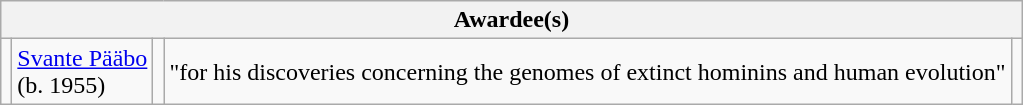<table class="wikitable">
<tr>
<th colspan="5">Awardee(s)</th>
</tr>
<tr>
<td></td>
<td><a href='#'>Svante Pääbo</a><br>(b. 1955)</td>
<td></td>
<td>"for his discoveries concerning the genomes of extinct hominins and human evolution"</td>
<td></td>
</tr>
</table>
